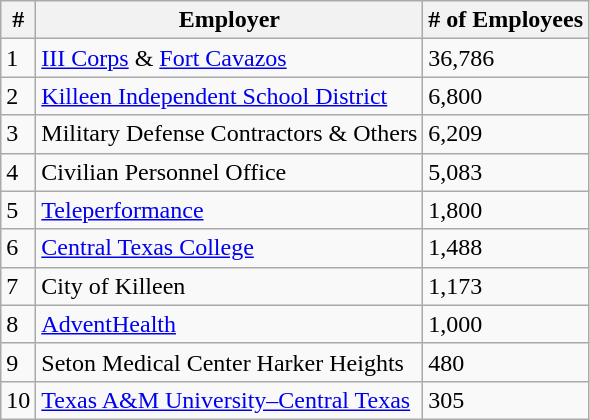<table class="wikitable">
<tr>
<th>#</th>
<th>Employer</th>
<th># of Employees</th>
</tr>
<tr>
<td>1</td>
<td><a href='#'>III Corps</a> & <a href='#'>Fort Cavazos</a></td>
<td>36,786</td>
</tr>
<tr>
<td>2</td>
<td><a href='#'>Killeen Independent School District</a></td>
<td>6,800</td>
</tr>
<tr>
<td>3</td>
<td>Military Defense Contractors & Others</td>
<td>6,209</td>
</tr>
<tr>
<td>4</td>
<td>Civilian Personnel Office</td>
<td>5,083</td>
</tr>
<tr>
<td>5</td>
<td><a href='#'>Teleperformance</a></td>
<td>1,800</td>
</tr>
<tr>
<td>6</td>
<td><a href='#'>Central Texas College</a></td>
<td>1,488</td>
</tr>
<tr>
<td>7</td>
<td>City of Killeen</td>
<td>1,173</td>
</tr>
<tr>
<td>8</td>
<td><a href='#'>AdventHealth</a></td>
<td>1,000</td>
</tr>
<tr>
<td>9</td>
<td>Seton Medical Center Harker Heights</td>
<td>480</td>
</tr>
<tr>
<td>10</td>
<td><a href='#'>Texas A&M University–Central Texas</a></td>
<td>305</td>
</tr>
</table>
